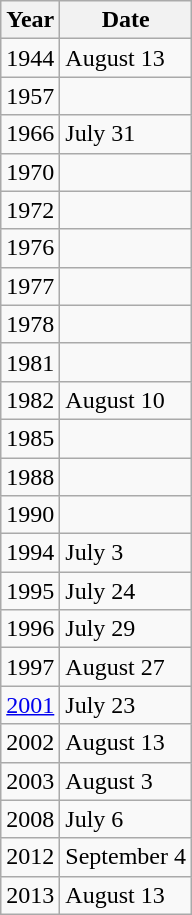<table class="wikitable">
<tr>
<th>Year</th>
<th>Date</th>
</tr>
<tr>
<td>1944</td>
<td>August 13</td>
</tr>
<tr>
<td>1957</td>
<td></td>
</tr>
<tr>
<td>1966</td>
<td>July 31</td>
</tr>
<tr>
<td>1970</td>
<td></td>
</tr>
<tr>
<td>1972</td>
<td></td>
</tr>
<tr>
<td>1976</td>
<td></td>
</tr>
<tr>
<td>1977</td>
<td></td>
</tr>
<tr>
<td>1978</td>
<td></td>
</tr>
<tr>
<td>1981</td>
<td></td>
</tr>
<tr>
<td>1982</td>
<td>August 10</td>
</tr>
<tr>
<td>1985</td>
<td></td>
</tr>
<tr>
<td>1988</td>
<td></td>
</tr>
<tr>
<td>1990</td>
<td></td>
</tr>
<tr>
<td>1994</td>
<td>July 3</td>
</tr>
<tr>
<td>1995</td>
<td>July 24</td>
</tr>
<tr>
<td>1996</td>
<td>July 29</td>
</tr>
<tr>
<td>1997</td>
<td>August 27</td>
</tr>
<tr>
<td><a href='#'>2001</a></td>
<td>July 23</td>
</tr>
<tr>
<td>2002</td>
<td>August 13</td>
</tr>
<tr>
<td>2003</td>
<td>August 3</td>
</tr>
<tr>
<td>2008</td>
<td>July 6</td>
</tr>
<tr>
<td>2012</td>
<td>September 4</td>
</tr>
<tr>
<td>2013</td>
<td>August 13</td>
</tr>
</table>
